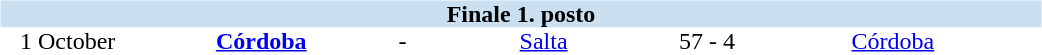<table table width=700>
<tr>
<td width=700 valign="top"><br><table border=0 cellspacing=0 cellpadding=0 style="font-size: 100%; border-collapse: collapse;" width=100%>
<tr bgcolor="#CADFF0">
<td style="font-size:100%"; align="center" colspan="6"><strong>Finale 1. posto</strong></td>
</tr>
<tr align=center bgcolor=#FFFFFF>
<td width=90>1 October</td>
<td width=170><strong><a href='#'>Córdoba</a></strong></td>
<td width=20>-</td>
<td width=170><a href='#'>Salta</a></td>
<td width=50>57 - 4</td>
<td width=200><a href='#'>Córdoba</a></td>
</tr>
</table>
</td>
</tr>
</table>
